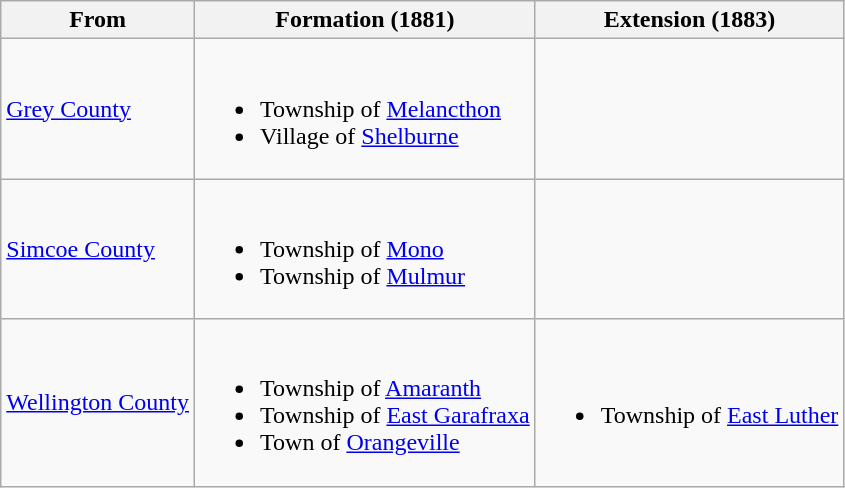<table class="wikitable">
<tr>
<th>From</th>
<th>Formation (1881)</th>
<th>Extension (1883)</th>
</tr>
<tr>
<td><a href='#'>Grey County</a></td>
<td><br><ul><li>Township of <a href='#'>Melancthon</a></li><li>Village of <a href='#'>Shelburne</a></li></ul></td>
<td></td>
</tr>
<tr>
<td><a href='#'>Simcoe County</a></td>
<td><br><ul><li>Township of <a href='#'>Mono</a></li><li>Township of <a href='#'>Mulmur</a></li></ul></td>
<td></td>
</tr>
<tr>
<td><a href='#'>Wellington County</a></td>
<td><br><ul><li>Township of <a href='#'>Amaranth</a></li><li>Township of <a href='#'>East Garafraxa</a></li><li>Town of <a href='#'>Orangeville</a></li></ul></td>
<td><br><ul><li>Township of <a href='#'>East Luther</a></li></ul></td>
</tr>
</table>
